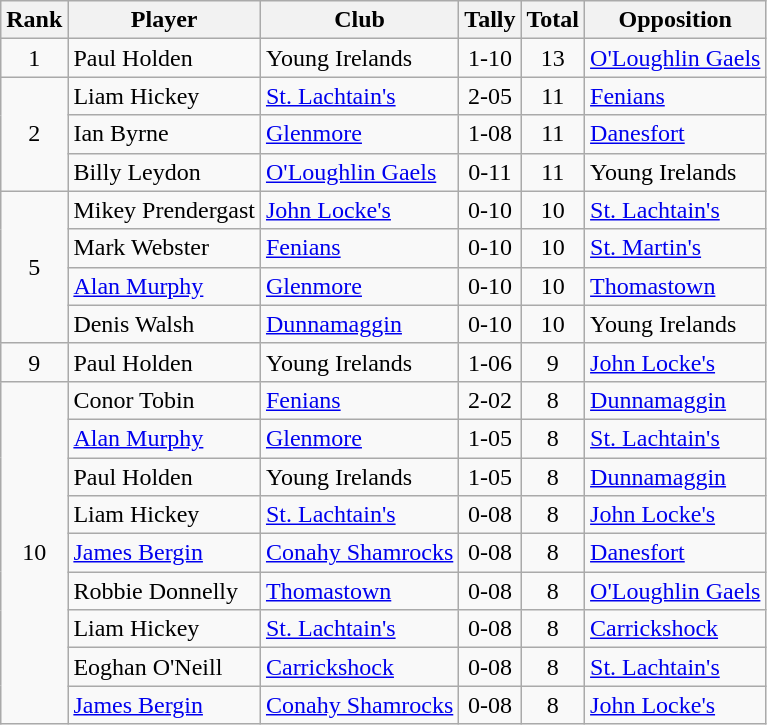<table class="wikitable">
<tr>
<th>Rank</th>
<th>Player</th>
<th>Club</th>
<th>Tally</th>
<th>Total</th>
<th>Opposition</th>
</tr>
<tr>
<td rowspan="1" style="text-align:center;">1</td>
<td>Paul Holden</td>
<td>Young Irelands</td>
<td align=center>1-10</td>
<td align=center>13</td>
<td><a href='#'>O'Loughlin Gaels</a></td>
</tr>
<tr>
<td rowspan="3" style="text-align:center;">2</td>
<td>Liam Hickey</td>
<td><a href='#'>St. Lachtain's</a></td>
<td align=center>2-05</td>
<td align=center>11</td>
<td><a href='#'>Fenians</a></td>
</tr>
<tr>
<td>Ian Byrne</td>
<td><a href='#'>Glenmore</a></td>
<td align=center>1-08</td>
<td align=center>11</td>
<td><a href='#'>Danesfort</a></td>
</tr>
<tr>
<td>Billy Leydon</td>
<td><a href='#'>O'Loughlin Gaels</a></td>
<td align=center>0-11</td>
<td align=center>11</td>
<td>Young Irelands</td>
</tr>
<tr>
<td rowspan="4" style="text-align:center;">5</td>
<td>Mikey Prendergast</td>
<td><a href='#'>John Locke's</a></td>
<td align=center>0-10</td>
<td align=center>10</td>
<td><a href='#'>St. Lachtain's</a></td>
</tr>
<tr>
<td>Mark Webster</td>
<td><a href='#'>Fenians</a></td>
<td align=center>0-10</td>
<td align=center>10</td>
<td><a href='#'>St. Martin's</a></td>
</tr>
<tr>
<td><a href='#'>Alan Murphy</a></td>
<td><a href='#'>Glenmore</a></td>
<td align=center>0-10</td>
<td align=center>10</td>
<td><a href='#'>Thomastown</a></td>
</tr>
<tr>
<td>Denis Walsh</td>
<td><a href='#'>Dunnamaggin</a></td>
<td align=center>0-10</td>
<td align=center>10</td>
<td>Young Irelands</td>
</tr>
<tr>
<td rowspan="1" style="text-align:center;">9</td>
<td>Paul Holden</td>
<td>Young Irelands</td>
<td align=center>1-06</td>
<td align=center>9</td>
<td><a href='#'>John Locke's</a></td>
</tr>
<tr>
<td rowspan="9" style="text-align:center;">10</td>
<td>Conor Tobin</td>
<td><a href='#'>Fenians</a></td>
<td align=center>2-02</td>
<td align=center>8</td>
<td><a href='#'>Dunnamaggin</a></td>
</tr>
<tr>
<td><a href='#'>Alan Murphy</a></td>
<td><a href='#'>Glenmore</a></td>
<td align=center>1-05</td>
<td align=center>8</td>
<td><a href='#'>St. Lachtain's</a></td>
</tr>
<tr>
<td>Paul Holden</td>
<td>Young Irelands</td>
<td align=center>1-05</td>
<td align=center>8</td>
<td><a href='#'>Dunnamaggin</a></td>
</tr>
<tr>
<td>Liam Hickey</td>
<td><a href='#'>St. Lachtain's</a></td>
<td align=center>0-08</td>
<td align=center>8</td>
<td><a href='#'>John Locke's</a></td>
</tr>
<tr>
<td><a href='#'>James Bergin</a></td>
<td><a href='#'>Conahy Shamrocks</a></td>
<td align=center>0-08</td>
<td align=center>8</td>
<td><a href='#'>Danesfort</a></td>
</tr>
<tr>
<td>Robbie Donnelly</td>
<td><a href='#'>Thomastown</a></td>
<td align=center>0-08</td>
<td align=center>8</td>
<td><a href='#'>O'Loughlin Gaels</a></td>
</tr>
<tr>
<td>Liam Hickey</td>
<td><a href='#'>St. Lachtain's</a></td>
<td align=center>0-08</td>
<td align=center>8</td>
<td><a href='#'>Carrickshock</a></td>
</tr>
<tr>
<td>Eoghan O'Neill</td>
<td><a href='#'>Carrickshock</a></td>
<td align=center>0-08</td>
<td align=center>8</td>
<td><a href='#'>St. Lachtain's</a></td>
</tr>
<tr>
<td><a href='#'>James Bergin</a></td>
<td><a href='#'>Conahy Shamrocks</a></td>
<td align=center>0-08</td>
<td align=center>8</td>
<td><a href='#'>John Locke's</a></td>
</tr>
</table>
